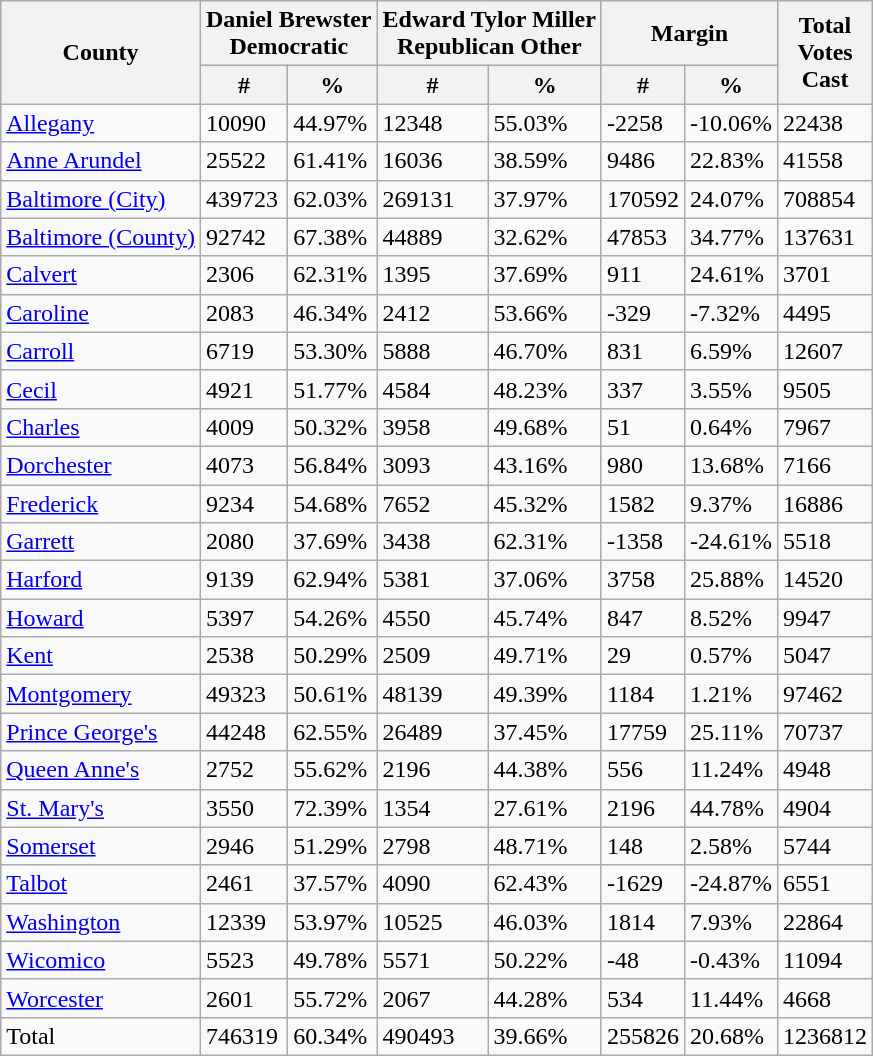<table class="wikitable sortable">
<tr>
<th rowspan="2">County</th>
<th colspan="2" >Daniel Brewster<br>Democratic</th>
<th colspan="2" >Edward Tylor Miller<br>Republican
Other</th>
<th colspan="2">Margin</th>
<th rowspan="2">Total<br>Votes<br>Cast</th>
</tr>
<tr>
<th>#</th>
<th>%</th>
<th>#</th>
<th>%</th>
<th>#</th>
<th>%</th>
</tr>
<tr>
<td><a href='#'>Allegany</a></td>
<td>10090</td>
<td>44.97%</td>
<td>12348</td>
<td>55.03%</td>
<td>-2258</td>
<td>-10.06%</td>
<td>22438</td>
</tr>
<tr>
<td><a href='#'>Anne Arundel</a></td>
<td>25522</td>
<td>61.41%</td>
<td>16036</td>
<td>38.59%</td>
<td>9486</td>
<td>22.83%</td>
<td>41558</td>
</tr>
<tr>
<td><a href='#'>Baltimore (City)</a></td>
<td>439723</td>
<td>62.03%</td>
<td>269131</td>
<td>37.97%</td>
<td>170592</td>
<td>24.07%</td>
<td>708854</td>
</tr>
<tr>
<td><a href='#'>Baltimore (County)</a></td>
<td>92742</td>
<td>67.38%</td>
<td>44889</td>
<td>32.62%</td>
<td>47853</td>
<td>34.77%</td>
<td>137631</td>
</tr>
<tr>
<td><a href='#'>Calvert</a></td>
<td>2306</td>
<td>62.31%</td>
<td>1395</td>
<td>37.69%</td>
<td>911</td>
<td>24.61%</td>
<td>3701</td>
</tr>
<tr>
<td><a href='#'>Caroline</a></td>
<td>2083</td>
<td>46.34%</td>
<td>2412</td>
<td>53.66%</td>
<td>-329</td>
<td>-7.32%</td>
<td>4495</td>
</tr>
<tr>
<td><a href='#'>Carroll</a></td>
<td>6719</td>
<td>53.30%</td>
<td>5888</td>
<td>46.70%</td>
<td>831</td>
<td>6.59%</td>
<td>12607</td>
</tr>
<tr>
<td><a href='#'>Cecil</a></td>
<td>4921</td>
<td>51.77%</td>
<td>4584</td>
<td>48.23%</td>
<td>337</td>
<td>3.55%</td>
<td>9505</td>
</tr>
<tr>
<td><a href='#'>Charles</a></td>
<td>4009</td>
<td>50.32%</td>
<td>3958</td>
<td>49.68%</td>
<td>51</td>
<td>0.64%</td>
<td>7967</td>
</tr>
<tr>
<td><a href='#'>Dorchester</a></td>
<td>4073</td>
<td>56.84%</td>
<td>3093</td>
<td>43.16%</td>
<td>980</td>
<td>13.68%</td>
<td>7166</td>
</tr>
<tr>
<td><a href='#'>Frederick</a></td>
<td>9234</td>
<td>54.68%</td>
<td>7652</td>
<td>45.32%</td>
<td>1582</td>
<td>9.37%</td>
<td>16886</td>
</tr>
<tr>
<td><a href='#'>Garrett</a></td>
<td>2080</td>
<td>37.69%</td>
<td>3438</td>
<td>62.31%</td>
<td>-1358</td>
<td>-24.61%</td>
<td>5518</td>
</tr>
<tr>
<td><a href='#'>Harford</a></td>
<td>9139</td>
<td>62.94%</td>
<td>5381</td>
<td>37.06%</td>
<td>3758</td>
<td>25.88%</td>
<td>14520</td>
</tr>
<tr>
<td><a href='#'>Howard</a></td>
<td>5397</td>
<td>54.26%</td>
<td>4550</td>
<td>45.74%</td>
<td>847</td>
<td>8.52%</td>
<td>9947</td>
</tr>
<tr>
<td><a href='#'>Kent</a></td>
<td>2538</td>
<td>50.29%</td>
<td>2509</td>
<td>49.71%</td>
<td>29</td>
<td>0.57%</td>
<td>5047</td>
</tr>
<tr>
<td><a href='#'>Montgomery</a></td>
<td>49323</td>
<td>50.61%</td>
<td>48139</td>
<td>49.39%</td>
<td>1184</td>
<td>1.21%</td>
<td>97462</td>
</tr>
<tr>
<td><a href='#'>Prince George's</a></td>
<td>44248</td>
<td>62.55%</td>
<td>26489</td>
<td>37.45%</td>
<td>17759</td>
<td>25.11%</td>
<td>70737</td>
</tr>
<tr>
<td><a href='#'>Queen Anne's</a></td>
<td>2752</td>
<td>55.62%</td>
<td>2196</td>
<td>44.38%</td>
<td>556</td>
<td>11.24%</td>
<td>4948</td>
</tr>
<tr>
<td><a href='#'>St. Mary's</a></td>
<td>3550</td>
<td>72.39%</td>
<td>1354</td>
<td>27.61%</td>
<td>2196</td>
<td>44.78%</td>
<td>4904</td>
</tr>
<tr>
<td><a href='#'>Somerset</a></td>
<td>2946</td>
<td>51.29%</td>
<td>2798</td>
<td>48.71%</td>
<td>148</td>
<td>2.58%</td>
<td>5744</td>
</tr>
<tr>
<td><a href='#'>Talbot</a></td>
<td>2461</td>
<td>37.57%</td>
<td>4090</td>
<td>62.43%</td>
<td>-1629</td>
<td>-24.87%</td>
<td>6551</td>
</tr>
<tr>
<td><a href='#'>Washington</a></td>
<td>12339</td>
<td>53.97%</td>
<td>10525</td>
<td>46.03%</td>
<td>1814</td>
<td>7.93%</td>
<td>22864</td>
</tr>
<tr>
<td><a href='#'>Wicomico</a></td>
<td>5523</td>
<td>49.78%</td>
<td>5571</td>
<td>50.22%</td>
<td>-48</td>
<td>-0.43%</td>
<td>11094</td>
</tr>
<tr>
<td><a href='#'>Worcester</a></td>
<td>2601</td>
<td>55.72%</td>
<td>2067</td>
<td>44.28%</td>
<td>534</td>
<td>11.44%</td>
<td>4668</td>
</tr>
<tr>
<td>Total</td>
<td>746319</td>
<td>60.34%</td>
<td>490493</td>
<td>39.66%</td>
<td>255826</td>
<td>20.68%</td>
<td>1236812</td>
</tr>
</table>
